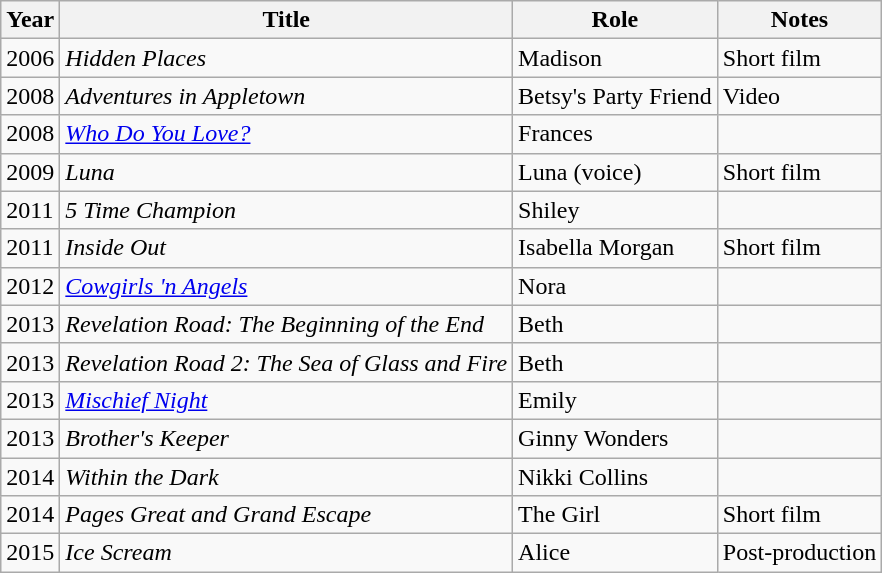<table class="wikitable sortable">
<tr>
<th>Year</th>
<th>Title</th>
<th>Role</th>
<th class="unsortable">Notes</th>
</tr>
<tr>
<td>2006</td>
<td><em>Hidden Places</em></td>
<td>Madison</td>
<td>Short film</td>
</tr>
<tr>
<td>2008</td>
<td><em>Adventures in Appletown</em></td>
<td>Betsy's Party Friend</td>
<td>Video</td>
</tr>
<tr>
<td>2008</td>
<td><em><a href='#'>Who Do You Love?</a></em></td>
<td>Frances</td>
<td></td>
</tr>
<tr>
<td>2009</td>
<td><em>Luna</em></td>
<td>Luna (voice)</td>
<td>Short film</td>
</tr>
<tr>
<td>2011</td>
<td><em>5 Time Champion</em></td>
<td>Shiley</td>
<td></td>
</tr>
<tr>
<td>2011</td>
<td><em>Inside Out</em></td>
<td>Isabella Morgan</td>
<td>Short film</td>
</tr>
<tr>
<td>2012</td>
<td><em><a href='#'>Cowgirls 'n Angels</a></em></td>
<td>Nora</td>
<td></td>
</tr>
<tr>
<td>2013</td>
<td><em>Revelation Road: The Beginning of the End</em></td>
<td>Beth</td>
<td></td>
</tr>
<tr>
<td>2013</td>
<td><em>Revelation Road 2: The Sea of Glass and Fire</em></td>
<td>Beth</td>
<td></td>
</tr>
<tr>
<td>2013</td>
<td><em><a href='#'>Mischief Night</a></em></td>
<td>Emily</td>
<td></td>
</tr>
<tr>
<td>2013</td>
<td><em>Brother's Keeper</em></td>
<td>Ginny Wonders</td>
<td></td>
</tr>
<tr>
<td>2014</td>
<td><em>Within the Dark</em></td>
<td>Nikki Collins</td>
<td></td>
</tr>
<tr>
<td>2014</td>
<td><em>Pages Great and Grand Escape</em></td>
<td>The Girl</td>
<td>Short film</td>
</tr>
<tr>
<td>2015</td>
<td><em>Ice Scream</em></td>
<td>Alice</td>
<td>Post-production</td>
</tr>
</table>
